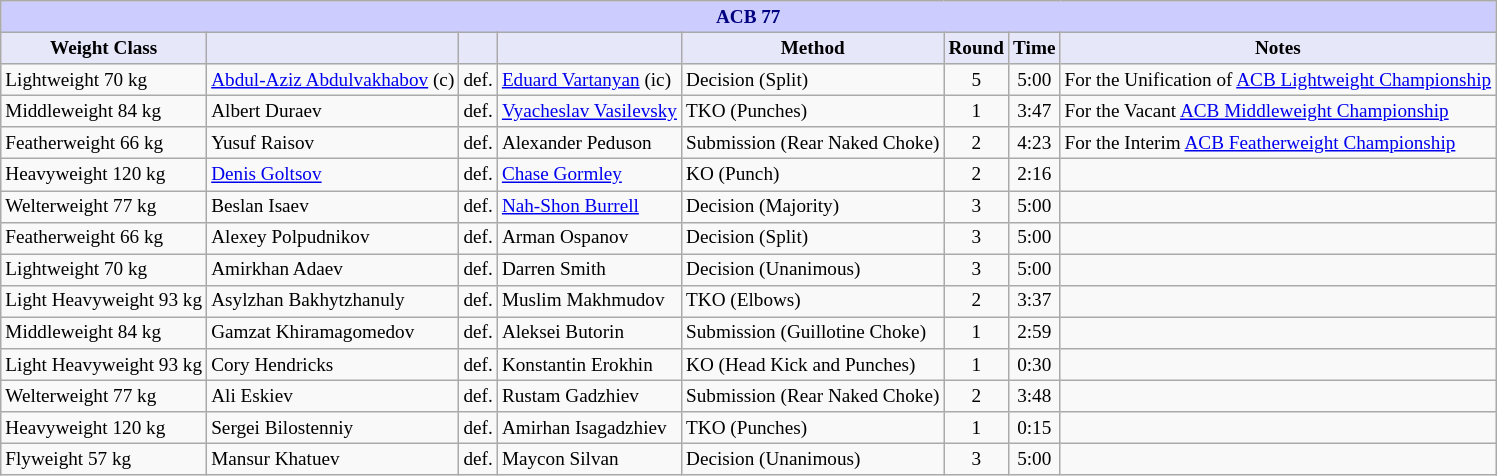<table class="wikitable" style="font-size: 80%;">
<tr>
<th colspan="8" style="background-color: #ccf; color: #000080; text-align: center;"><strong>ACB 77</strong></th>
</tr>
<tr>
<th colspan="1" style="background-color: #E6E8FA; color: #000000; text-align: center;">Weight Class</th>
<th colspan="1" style="background-color: #E6E8FA; color: #000000; text-align: center;"></th>
<th colspan="1" style="background-color: #E6E8FA; color: #000000; text-align: center;"></th>
<th colspan="1" style="background-color: #E6E8FA; color: #000000; text-align: center;"></th>
<th colspan="1" style="background-color: #E6E8FA; color: #000000; text-align: center;">Method</th>
<th colspan="1" style="background-color: #E6E8FA; color: #000000; text-align: center;">Round</th>
<th colspan="1" style="background-color: #E6E8FA; color: #000000; text-align: center;">Time</th>
<th colspan="1" style="background-color: #E6E8FA; color: #000000; text-align: center;">Notes</th>
</tr>
<tr>
<td>Lightweight 70 kg</td>
<td> <a href='#'>Abdul-Aziz Abdulvakhabov</a> (c)</td>
<td>def.</td>
<td> <a href='#'>Eduard Vartanyan</a> (ic)</td>
<td>Decision (Split)</td>
<td align=center>5</td>
<td align=center>5:00</td>
<td>For the Unification of <a href='#'>ACB Lightweight Championship</a></td>
</tr>
<tr>
<td>Middleweight 84 kg</td>
<td> Albert Duraev</td>
<td>def.</td>
<td> <a href='#'>Vyacheslav Vasilevsky</a></td>
<td>TKO (Punches)</td>
<td align=center>1</td>
<td align=center>3:47</td>
<td>For the Vacant <a href='#'>ACB Middleweight Championship</a></td>
</tr>
<tr>
<td>Featherweight 66 kg</td>
<td> Yusuf Raisov</td>
<td>def.</td>
<td> Alexander Peduson</td>
<td>Submission (Rear Naked Choke)</td>
<td align=center>2</td>
<td align=center>4:23</td>
<td>For the Interim <a href='#'>ACB Featherweight Championship</a></td>
</tr>
<tr>
<td>Heavyweight 120 kg</td>
<td> <a href='#'>Denis Goltsov</a></td>
<td>def.</td>
<td> <a href='#'>Chase Gormley</a></td>
<td>KO (Punch)</td>
<td align=center>2</td>
<td align=center>2:16</td>
<td></td>
</tr>
<tr>
<td>Welterweight 77 kg</td>
<td> Beslan Isaev</td>
<td>def.</td>
<td> <a href='#'>Nah-Shon Burrell</a></td>
<td>Decision (Majority)</td>
<td align=center>3</td>
<td align=center>5:00</td>
<td></td>
</tr>
<tr>
<td>Featherweight 66 kg</td>
<td> Alexey Polpudnikov</td>
<td>def.</td>
<td> Arman Ospanov</td>
<td>Decision (Split)</td>
<td align=center>3</td>
<td align=center>5:00</td>
<td></td>
</tr>
<tr>
<td>Lightweight 70 kg</td>
<td> Amirkhan Adaev</td>
<td>def.</td>
<td> Darren Smith</td>
<td>Decision (Unanimous)</td>
<td align=center>3</td>
<td align=center>5:00</td>
<td></td>
</tr>
<tr>
<td>Light Heavyweight 93 kg</td>
<td> Asylzhan Bakhytzhanuly</td>
<td>def.</td>
<td> Muslim Makhmudov</td>
<td>TKO (Elbows)</td>
<td align=center>2</td>
<td align=center>3:37</td>
<td></td>
</tr>
<tr>
<td>Middleweight 84 kg</td>
<td> Gamzat Khiramagomedov</td>
<td>def.</td>
<td> Aleksei Butorin</td>
<td>Submission (Guillotine Choke)</td>
<td align=center>1</td>
<td align=center>2:59</td>
<td></td>
</tr>
<tr>
<td>Light Heavyweight 93 kg</td>
<td> Cory Hendricks</td>
<td>def.</td>
<td> Konstantin Erokhin</td>
<td>KO (Head Kick and Punches)</td>
<td align=center>1</td>
<td align=center>0:30</td>
<td></td>
</tr>
<tr>
<td>Welterweight 77 kg</td>
<td> Ali Eskiev</td>
<td>def.</td>
<td> Rustam Gadzhiev</td>
<td>Submission (Rear Naked Choke)</td>
<td align=center>2</td>
<td align=center>3:48</td>
<td></td>
</tr>
<tr>
<td>Heavyweight 120 kg</td>
<td> Sergei Bilostenniy</td>
<td>def.</td>
<td> Amirhan Isagadzhiev</td>
<td>TKO (Punches)</td>
<td align=center>1</td>
<td align=center>0:15</td>
<td></td>
</tr>
<tr>
<td>Flyweight 57 kg</td>
<td> Mansur Khatuev</td>
<td>def.</td>
<td> Maycon Silvan</td>
<td>Decision (Unanimous)</td>
<td align=center>3</td>
<td align=center>5:00</td>
<td></td>
</tr>
</table>
